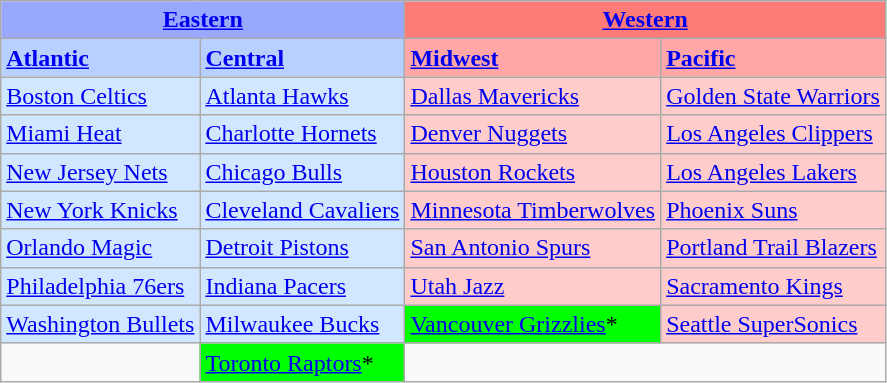<table class="wikitable">
<tr>
<th colspan="2" style="background-color: #99A8FF;"><a href='#'>Eastern</a></th>
<th colspan="2" style="background-color: #FF7B77;"><a href='#'>Western</a></th>
</tr>
<tr>
<td style="background-color: #B7D0FF;"><strong><a href='#'>Atlantic</a></strong></td>
<td style="background-color: #B7D0FF;"><strong><a href='#'>Central</a></strong></td>
<td style="background-color: #FFA7A7;"><strong><a href='#'>Midwest</a></strong></td>
<td style="background-color: #FFA7A7;"><strong><a href='#'>Pacific</a></strong></td>
</tr>
<tr>
<td style="background-color: #D0E7FF;"><a href='#'>Boston Celtics</a></td>
<td style="background-color: #D0E7FF;"><a href='#'>Atlanta Hawks</a></td>
<td style="background-color: #FFCCCC;"><a href='#'>Dallas Mavericks</a></td>
<td style="background-color: #FFCCCC;"><a href='#'>Golden State Warriors</a></td>
</tr>
<tr>
<td style="background-color: #D0E7FF;"><a href='#'>Miami Heat</a></td>
<td style="background-color: #D0E7FF;"><a href='#'>Charlotte Hornets</a></td>
<td style="background-color: #FFCCCC;"><a href='#'>Denver Nuggets</a></td>
<td style="background-color: #FFCCCC;"><a href='#'>Los Angeles Clippers</a></td>
</tr>
<tr>
<td style="background-color: #D0E7FF;"><a href='#'>New Jersey Nets</a></td>
<td style="background-color: #D0E7FF;"><a href='#'>Chicago Bulls</a></td>
<td style="background-color: #FFCCCC;"><a href='#'>Houston Rockets</a></td>
<td style="background-color: #FFCCCC;"><a href='#'>Los Angeles Lakers</a></td>
</tr>
<tr>
<td style="background-color: #D0E7FF;"><a href='#'>New York Knicks</a></td>
<td style="background-color: #D0E7FF;"><a href='#'>Cleveland Cavaliers</a></td>
<td style="background-color: #FFCCCC;"><a href='#'>Minnesota Timberwolves</a></td>
<td style="background-color: #FFCCCC;"><a href='#'>Phoenix Suns</a></td>
</tr>
<tr>
<td style="background-color: #D0E7FF;"><a href='#'>Orlando Magic</a></td>
<td style="background-color: #D0E7FF;"><a href='#'>Detroit Pistons</a></td>
<td style="background-color: #FFCCCC;"><a href='#'>San Antonio Spurs</a></td>
<td style="background-color: #FFCCCC;"><a href='#'>Portland Trail Blazers</a></td>
</tr>
<tr>
<td style="background-color: #D0E7FF;"><a href='#'>Philadelphia 76ers</a></td>
<td style="background-color: #D0E7FF;"><a href='#'>Indiana Pacers</a></td>
<td style="background-color: #FFCCCC;"><a href='#'>Utah Jazz</a></td>
<td style="background-color: #FFCCCC;"><a href='#'>Sacramento Kings</a></td>
</tr>
<tr>
<td style="background-color: #D0E7FF;"><a href='#'>Washington Bullets</a></td>
<td style="background-color: #D0E7FF;"><a href='#'>Milwaukee Bucks</a></td>
<td style="background-color: #00FF00;"><a href='#'>Vancouver Grizzlies</a>*</td>
<td style="background-color: #FFCCCC;"><a href='#'>Seattle SuperSonics</a></td>
</tr>
<tr>
<td> </td>
<td style="background-color: #00FF00;"><a href='#'>Toronto Raptors</a>*</td>
<td colspan="2"> </td>
</tr>
</table>
